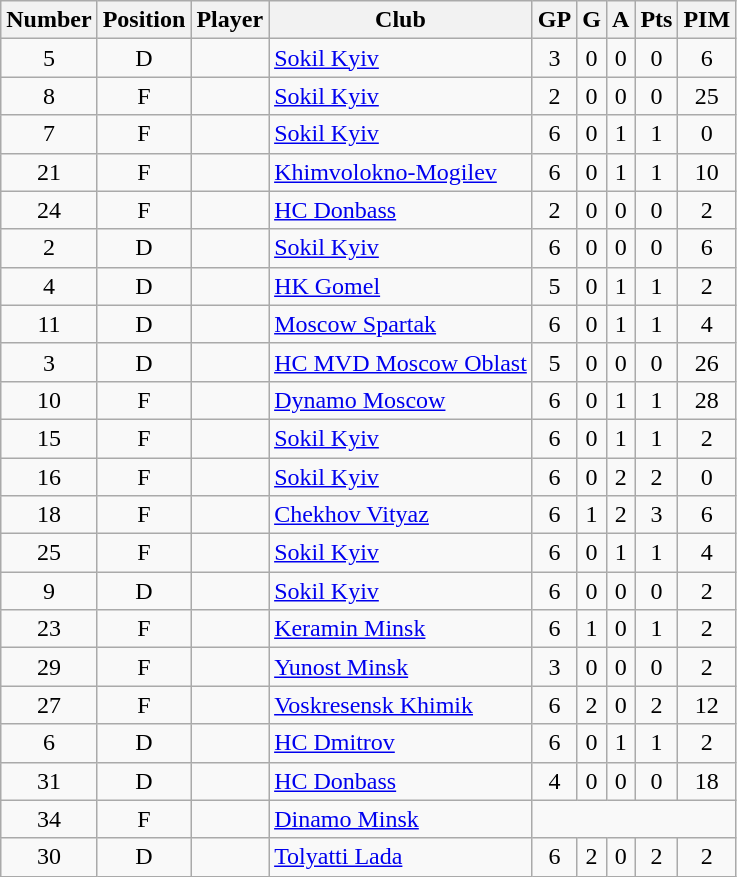<table class="wikitable sortable" style="text-align:center; padding:4px; border-spacing=0;">
<tr>
<th>Number</th>
<th>Position</th>
<th>Player</th>
<th>Club</th>
<th>GP</th>
<th>G</th>
<th>A</th>
<th>Pts</th>
<th>PIM</th>
</tr>
<tr>
<td>5</td>
<td>D</td>
<td align=left></td>
<td align=left><a href='#'>Sokil Kyiv</a></td>
<td>3</td>
<td>0</td>
<td>0</td>
<td>0</td>
<td>6</td>
</tr>
<tr>
<td>8</td>
<td>F</td>
<td align=left></td>
<td align=left><a href='#'>Sokil Kyiv</a></td>
<td>2</td>
<td>0</td>
<td>0</td>
<td>0</td>
<td>25</td>
</tr>
<tr>
<td>7</td>
<td>F</td>
<td align=left></td>
<td align=left><a href='#'>Sokil Kyiv</a></td>
<td>6</td>
<td>0</td>
<td>1</td>
<td>1</td>
<td>0</td>
</tr>
<tr>
<td>21</td>
<td>F</td>
<td align=left></td>
<td align=left><a href='#'>Khimvolokno-Mogilev</a></td>
<td>6</td>
<td>0</td>
<td>1</td>
<td>1</td>
<td>10</td>
</tr>
<tr>
<td>24</td>
<td>F</td>
<td align=left></td>
<td align=left><a href='#'>HC Donbass</a></td>
<td>2</td>
<td>0</td>
<td>0</td>
<td>0</td>
<td>2</td>
</tr>
<tr>
<td>2</td>
<td>D</td>
<td align=left></td>
<td align=left><a href='#'>Sokil Kyiv</a></td>
<td>6</td>
<td>0</td>
<td>0</td>
<td>0</td>
<td>6</td>
</tr>
<tr>
<td>4</td>
<td>D</td>
<td align=left></td>
<td align=left><a href='#'>HK Gomel</a></td>
<td>5</td>
<td>0</td>
<td>1</td>
<td>1</td>
<td>2</td>
</tr>
<tr>
<td>11</td>
<td>D</td>
<td align=left></td>
<td align=left><a href='#'>Moscow Spartak</a></td>
<td>6</td>
<td>0</td>
<td>1</td>
<td>1</td>
<td>4</td>
</tr>
<tr>
<td>3</td>
<td>D</td>
<td align=left></td>
<td align=left><a href='#'>HC MVD Moscow Oblast</a></td>
<td>5</td>
<td>0</td>
<td>0</td>
<td>0</td>
<td>26</td>
</tr>
<tr>
<td>10</td>
<td>F</td>
<td align=left></td>
<td align=left><a href='#'>Dynamo Moscow</a></td>
<td>6</td>
<td>0</td>
<td>1</td>
<td>1</td>
<td>28</td>
</tr>
<tr>
<td>15</td>
<td>F</td>
<td align=left></td>
<td align=left><a href='#'>Sokil Kyiv</a></td>
<td>6</td>
<td>0</td>
<td>1</td>
<td>1</td>
<td>2</td>
</tr>
<tr>
<td>16</td>
<td>F</td>
<td align=left></td>
<td align=left><a href='#'>Sokil Kyiv</a></td>
<td>6</td>
<td>0</td>
<td>2</td>
<td>2</td>
<td>0</td>
</tr>
<tr>
<td>18</td>
<td>F</td>
<td align=left></td>
<td align=left><a href='#'>Chekhov Vityaz</a></td>
<td>6</td>
<td>1</td>
<td>2</td>
<td>3</td>
<td>6</td>
</tr>
<tr>
<td>25</td>
<td>F</td>
<td align=left></td>
<td align=left><a href='#'>Sokil Kyiv</a></td>
<td>6</td>
<td>0</td>
<td>1</td>
<td>1</td>
<td>4</td>
</tr>
<tr>
<td>9</td>
<td>D</td>
<td align=left></td>
<td align=left><a href='#'>Sokil Kyiv</a></td>
<td>6</td>
<td>0</td>
<td>0</td>
<td>0</td>
<td>2</td>
</tr>
<tr>
<td>23</td>
<td>F</td>
<td align=left></td>
<td align=left><a href='#'>Keramin Minsk</a></td>
<td>6</td>
<td>1</td>
<td>0</td>
<td>1</td>
<td>2</td>
</tr>
<tr>
<td>29</td>
<td>F</td>
<td align=left></td>
<td align=left><a href='#'>Yunost Minsk</a></td>
<td>3</td>
<td>0</td>
<td>0</td>
<td>0</td>
<td>2</td>
</tr>
<tr>
<td>27</td>
<td>F</td>
<td align=left></td>
<td align=left><a href='#'>Voskresensk Khimik</a></td>
<td>6</td>
<td>2</td>
<td>0</td>
<td>2</td>
<td>12</td>
</tr>
<tr>
<td>6</td>
<td>D</td>
<td align=left></td>
<td align=left><a href='#'>HC Dmitrov</a></td>
<td>6</td>
<td>0</td>
<td>1</td>
<td>1</td>
<td>2</td>
</tr>
<tr>
<td>31</td>
<td>D</td>
<td align=left></td>
<td align=left><a href='#'>HC Donbass</a></td>
<td>4</td>
<td>0</td>
<td>0</td>
<td>0</td>
<td>18</td>
</tr>
<tr>
<td>34</td>
<td>F</td>
<td align=left></td>
<td align=left><a href='#'>Dinamo Minsk</a></td>
</tr>
<tr>
<td>30</td>
<td>D</td>
<td align=left></td>
<td align=left><a href='#'>Tolyatti Lada</a></td>
<td>6</td>
<td>2</td>
<td>0</td>
<td>2</td>
<td>2</td>
</tr>
</table>
